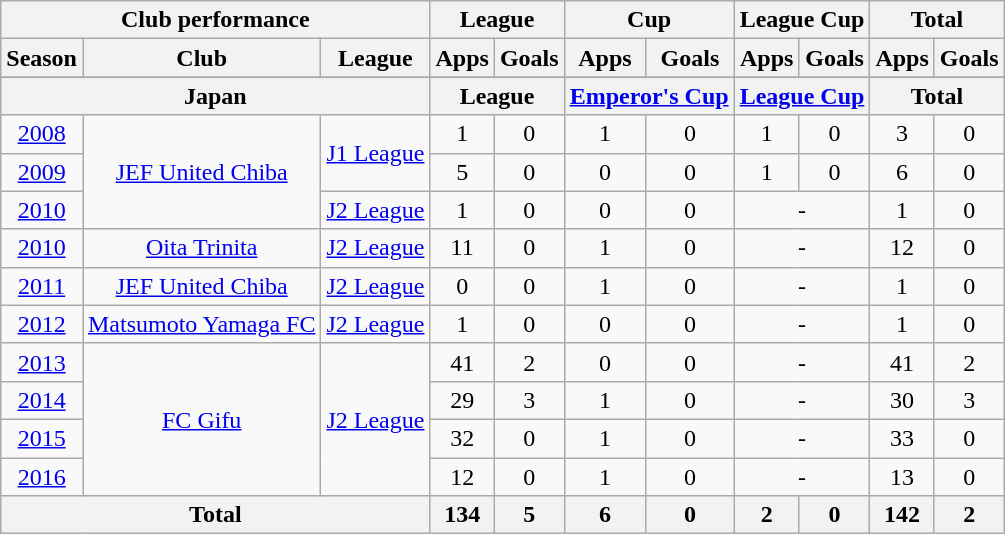<table class="wikitable" style="text-align:center">
<tr>
<th colspan=3>Club performance</th>
<th colspan=2>League</th>
<th colspan=2>Cup</th>
<th colspan=2>League Cup</th>
<th colspan=2>Total</th>
</tr>
<tr>
<th>Season</th>
<th>Club</th>
<th>League</th>
<th>Apps</th>
<th>Goals</th>
<th>Apps</th>
<th>Goals</th>
<th>Apps</th>
<th>Goals</th>
<th>Apps</th>
<th>Goals</th>
</tr>
<tr>
</tr>
<tr>
<th colspan=3>Japan</th>
<th colspan=2>League</th>
<th colspan=2><a href='#'>Emperor's Cup</a></th>
<th colspan=2><a href='#'>League Cup</a></th>
<th colspan=2>Total</th>
</tr>
<tr>
<td><a href='#'>2008</a></td>
<td rowspan=3><a href='#'>JEF United Chiba</a></td>
<td rowspan=2><a href='#'>J1 League</a></td>
<td>1</td>
<td>0</td>
<td>1</td>
<td>0</td>
<td>1</td>
<td>0</td>
<td>3</td>
<td>0</td>
</tr>
<tr>
<td><a href='#'>2009</a></td>
<td>5</td>
<td>0</td>
<td>0</td>
<td>0</td>
<td>1</td>
<td>0</td>
<td>6</td>
<td>0</td>
</tr>
<tr>
<td><a href='#'>2010</a></td>
<td><a href='#'>J2 League</a></td>
<td>1</td>
<td>0</td>
<td>0</td>
<td>0</td>
<td colspan="2">-</td>
<td>1</td>
<td>0</td>
</tr>
<tr>
<td><a href='#'>2010</a></td>
<td><a href='#'>Oita Trinita</a></td>
<td><a href='#'>J2 League</a></td>
<td>11</td>
<td>0</td>
<td>1</td>
<td>0</td>
<td colspan="2">-</td>
<td>12</td>
<td>0</td>
</tr>
<tr>
<td><a href='#'>2011</a></td>
<td><a href='#'>JEF United Chiba</a></td>
<td><a href='#'>J2 League</a></td>
<td>0</td>
<td>0</td>
<td>1</td>
<td>0</td>
<td colspan="2">-</td>
<td>1</td>
<td>0</td>
</tr>
<tr>
<td><a href='#'>2012</a></td>
<td><a href='#'>Matsumoto Yamaga FC</a></td>
<td><a href='#'>J2 League</a></td>
<td>1</td>
<td>0</td>
<td>0</td>
<td>0</td>
<td colspan="2">-</td>
<td>1</td>
<td>0</td>
</tr>
<tr>
<td><a href='#'>2013</a></td>
<td rowspan=4><a href='#'>FC Gifu</a></td>
<td rowspan=4><a href='#'>J2 League</a></td>
<td>41</td>
<td>2</td>
<td>0</td>
<td>0</td>
<td colspan="2">-</td>
<td>41</td>
<td>2</td>
</tr>
<tr>
<td><a href='#'>2014</a></td>
<td>29</td>
<td>3</td>
<td>1</td>
<td>0</td>
<td colspan="2">-</td>
<td>30</td>
<td>3</td>
</tr>
<tr>
<td><a href='#'>2015</a></td>
<td>32</td>
<td>0</td>
<td>1</td>
<td>0</td>
<td colspan="2">-</td>
<td>33</td>
<td>0</td>
</tr>
<tr>
<td><a href='#'>2016</a></td>
<td>12</td>
<td>0</td>
<td>1</td>
<td>0</td>
<td colspan="2">-</td>
<td>13</td>
<td>0</td>
</tr>
<tr>
<th colspan=3>Total</th>
<th>134</th>
<th>5</th>
<th>6</th>
<th>0</th>
<th>2</th>
<th>0</th>
<th>142</th>
<th>2</th>
</tr>
</table>
